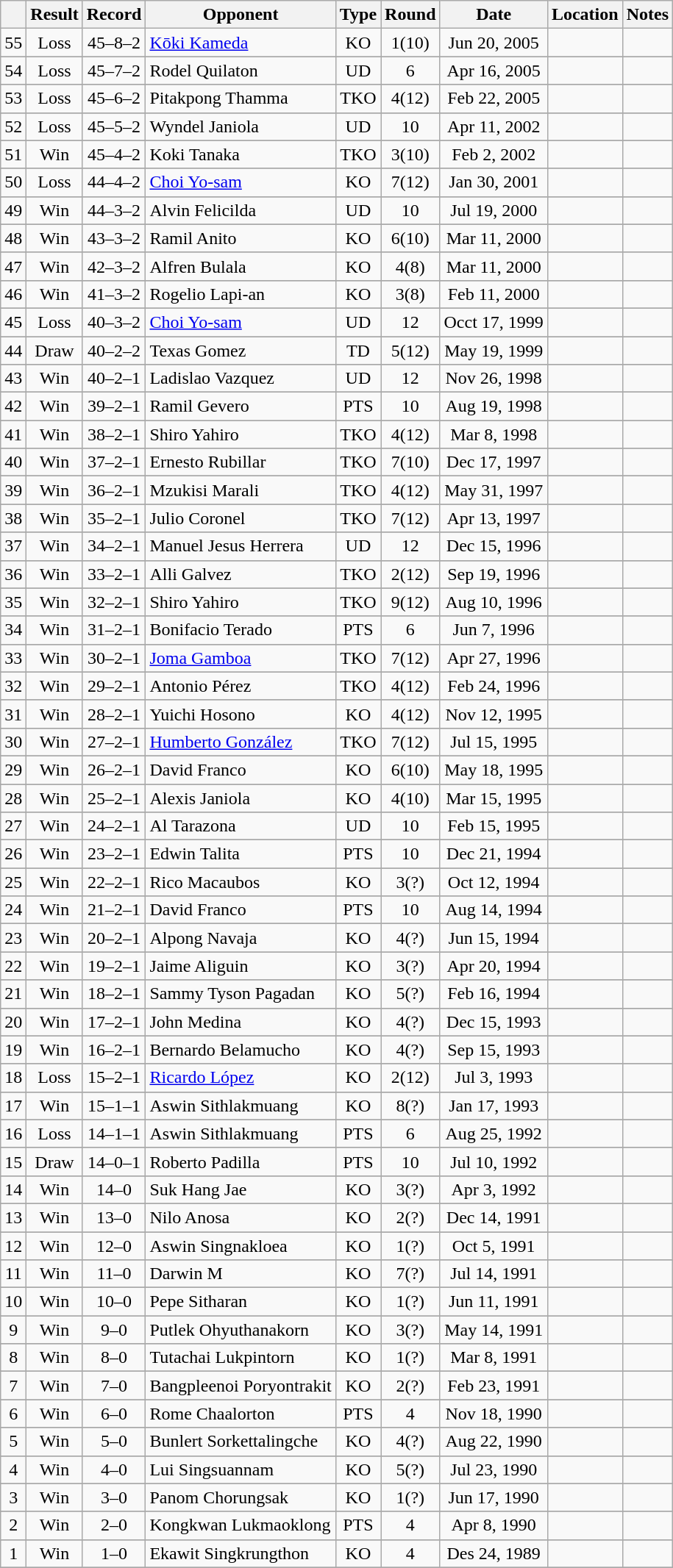<table class="wikitable" style="text-align:center">
<tr>
<th></th>
<th>Result</th>
<th>Record</th>
<th>Opponent</th>
<th>Type</th>
<th>Round</th>
<th>Date</th>
<th>Location</th>
<th>Notes</th>
</tr>
<tr>
<td>55</td>
<td>Loss</td>
<td>45–8–2</td>
<td align=left><a href='#'>Kōki Kameda</a></td>
<td>KO</td>
<td>1(10)</td>
<td>Jun 20, 2005</td>
<td style="text-align:left;"></td>
<td></td>
</tr>
<tr>
</tr>
<tr>
<td>54</td>
<td>Loss</td>
<td>45–7–2</td>
<td align=left>Rodel Quilaton</td>
<td>UD</td>
<td>6</td>
<td>Apr 16, 2005</td>
<td style="text-align:left;"></td>
<td></td>
</tr>
<tr>
</tr>
<tr>
<td>53</td>
<td>Loss</td>
<td>45–6–2</td>
<td align=left>Pitakpong Thamma</td>
<td>TKO</td>
<td>4(12)</td>
<td>Feb 22, 2005</td>
<td style="text-align:left;"></td>
<td></td>
</tr>
<tr>
</tr>
<tr>
<td>52</td>
<td>Loss</td>
<td>45–5–2</td>
<td align=left>Wyndel Janiola</td>
<td>UD</td>
<td>10</td>
<td>Apr 11, 2002</td>
<td style="text-align:left;"></td>
<td></td>
</tr>
<tr>
</tr>
<tr>
<td>51</td>
<td>Win</td>
<td>45–4–2</td>
<td align=left>Koki Tanaka</td>
<td>TKO</td>
<td>3(10)</td>
<td>Feb 2, 2002</td>
<td style="text-align:left;"></td>
<td></td>
</tr>
<tr>
</tr>
<tr>
<td>50</td>
<td>Loss</td>
<td>44–4–2</td>
<td align=left><a href='#'>Choi Yo-sam</a></td>
<td>KO</td>
<td>7(12)</td>
<td>Jan 30, 2001</td>
<td style="text-align:left;"></td>
<td align=left></td>
</tr>
<tr>
</tr>
<tr>
<td>49</td>
<td>Win</td>
<td>44–3–2</td>
<td align=left>Alvin Felicilda</td>
<td>UD</td>
<td>10</td>
<td>Jul 19, 2000</td>
<td style="text-align:left;"></td>
<td></td>
</tr>
<tr>
</tr>
<tr>
<td>48</td>
<td>Win</td>
<td>43–3–2</td>
<td align=left>Ramil Anito</td>
<td>KO</td>
<td>6(10)</td>
<td>Mar 11, 2000</td>
<td style="text-align:left;"></td>
<td></td>
</tr>
<tr>
</tr>
<tr>
<td>47</td>
<td>Win</td>
<td>42–3–2</td>
<td align=left>Alfren Bulala</td>
<td>KO</td>
<td>4(8)</td>
<td>Mar 11, 2000</td>
<td style="text-align:left;"></td>
<td></td>
</tr>
<tr>
</tr>
<tr>
<td>46</td>
<td>Win</td>
<td>41–3–2</td>
<td align=left>Rogelio Lapi-an</td>
<td>KO</td>
<td>3(8)</td>
<td>Feb 11, 2000</td>
<td style="text-align:left;"></td>
<td></td>
</tr>
<tr>
</tr>
<tr>
<td>45</td>
<td>Loss</td>
<td>40–3–2</td>
<td align=left><a href='#'>Choi Yo-sam</a></td>
<td>UD</td>
<td>12</td>
<td>Occt 17, 1999</td>
<td style="text-align:left;"></td>
<td align=left></td>
</tr>
<tr>
</tr>
<tr>
<td>44</td>
<td>Draw</td>
<td>40–2–2</td>
<td align=left>Texas Gomez</td>
<td>TD</td>
<td>5(12)</td>
<td>May 19, 1999</td>
<td style="text-align:left;"></td>
<td></td>
</tr>
<tr>
</tr>
<tr>
<td>43</td>
<td>Win</td>
<td>40–2–1</td>
<td align=left>Ladislao Vazquez</td>
<td>UD</td>
<td>12</td>
<td>Nov 26, 1998</td>
<td style="text-align:left;"></td>
<td align=left></td>
</tr>
<tr>
</tr>
<tr>
<td>42</td>
<td>Win</td>
<td>39–2–1</td>
<td align=left>Ramil Gevero</td>
<td>PTS</td>
<td>10</td>
<td>Aug 19, 1998</td>
<td style="text-align:left;"></td>
<td></td>
</tr>
<tr>
</tr>
<tr>
<td>41</td>
<td>Win</td>
<td>38–2–1</td>
<td align=left>Shiro Yahiro</td>
<td>TKO</td>
<td>4(12)</td>
<td>Mar 8, 1998</td>
<td style="text-align:left;"></td>
<td align=left></td>
</tr>
<tr>
</tr>
<tr>
<td>40</td>
<td>Win</td>
<td>37–2–1</td>
<td align=left>Ernesto Rubillar</td>
<td>TKO</td>
<td>7(10)</td>
<td>Dec 17, 1997</td>
<td style="text-align:left;"></td>
<td></td>
</tr>
<tr>
</tr>
<tr>
<td>39</td>
<td>Win</td>
<td>36–2–1</td>
<td align=left>Mzukisi Marali</td>
<td>TKO</td>
<td>4(12)</td>
<td>May 31, 1997</td>
<td style="text-align:left;"></td>
<td align=left></td>
</tr>
<tr>
</tr>
<tr>
<td>38</td>
<td>Win</td>
<td>35–2–1</td>
<td align=left>Julio Coronel</td>
<td>TKO</td>
<td>7(12)</td>
<td>Apr 13, 1997</td>
<td style="text-align:left;"></td>
<td align=left></td>
</tr>
<tr>
</tr>
<tr>
<td>37</td>
<td>Win</td>
<td>34–2–1</td>
<td align=left>Manuel Jesus Herrera</td>
<td>UD</td>
<td>12</td>
<td>Dec 15, 1996</td>
<td style="text-align:left;"></td>
<td align=left></td>
</tr>
<tr>
</tr>
<tr>
<td>36</td>
<td>Win</td>
<td>33–2–1</td>
<td align=left>Alli Galvez</td>
<td>TKO</td>
<td>2(12)</td>
<td>Sep 19, 1996</td>
<td style="text-align:left;"></td>
<td align=left></td>
</tr>
<tr>
</tr>
<tr>
<td>35</td>
<td>Win</td>
<td>32–2–1</td>
<td align=left>Shiro Yahiro</td>
<td>TKO</td>
<td>9(12)</td>
<td>Aug 10, 1996</td>
<td style="text-align:left;"></td>
<td align=left></td>
</tr>
<tr>
</tr>
<tr>
<td>34</td>
<td>Win</td>
<td>31–2–1</td>
<td align=left>Bonifacio Terado</td>
<td>PTS</td>
<td>6</td>
<td>Jun 7, 1996</td>
<td style="text-align:left;"></td>
<td></td>
</tr>
<tr>
</tr>
<tr>
<td>33</td>
<td>Win</td>
<td>30–2–1</td>
<td align=left><a href='#'>Joma Gamboa</a></td>
<td>TKO</td>
<td>7(12)</td>
<td>Apr 27, 1996</td>
<td style="text-align:left;"></td>
<td align=left></td>
</tr>
<tr>
</tr>
<tr>
<td>32</td>
<td>Win</td>
<td>29–2–1</td>
<td align=left>Antonio Pérez</td>
<td>TKO</td>
<td>4(12)</td>
<td>Feb 24, 1996</td>
<td style="text-align:left;"></td>
<td align=left></td>
</tr>
<tr>
</tr>
<tr>
<td>31</td>
<td>Win</td>
<td>28–2–1</td>
<td align=left>Yuichi Hosono</td>
<td>KO</td>
<td>4(12)</td>
<td>Nov 12, 1995</td>
<td style="text-align:left;"></td>
<td align=left></td>
</tr>
<tr>
</tr>
<tr>
<td>30</td>
<td>Win</td>
<td>27–2–1</td>
<td align=left><a href='#'>Humberto González</a></td>
<td>TKO</td>
<td>7(12)</td>
<td>Jul 15, 1995</td>
<td style="text-align:left;"></td>
<td align=left></td>
</tr>
<tr>
</tr>
<tr>
<td>29</td>
<td>Win</td>
<td>26–2–1</td>
<td align=left>David Franco</td>
<td>KO</td>
<td>6(10)</td>
<td>May 18, 1995</td>
<td style="text-align:left;"></td>
<td></td>
</tr>
<tr>
</tr>
<tr>
<td>28</td>
<td>Win</td>
<td>25–2–1</td>
<td align=left>Alexis Janiola</td>
<td>KO</td>
<td>4(10)</td>
<td>Mar 15, 1995</td>
<td style="text-align:left;"></td>
<td></td>
</tr>
<tr>
</tr>
<tr>
<td>27</td>
<td>Win</td>
<td>24–2–1</td>
<td align=left>Al Tarazona</td>
<td>UD</td>
<td>10</td>
<td>Feb 15, 1995</td>
<td style="text-align:left;"></td>
<td></td>
</tr>
<tr>
</tr>
<tr>
<td>26</td>
<td>Win</td>
<td>23–2–1</td>
<td align=left>Edwin Talita</td>
<td>PTS</td>
<td>10</td>
<td>Dec 21, 1994</td>
<td style="text-align:left;"></td>
<td></td>
</tr>
<tr>
</tr>
<tr>
<td>25</td>
<td>Win</td>
<td>22–2–1</td>
<td align=left>Rico Macaubos</td>
<td>KO</td>
<td>3(?)</td>
<td>Oct 12, 1994</td>
<td style="text-align:left;"></td>
<td></td>
</tr>
<tr>
</tr>
<tr>
<td>24</td>
<td>Win</td>
<td>21–2–1</td>
<td align=left>David Franco</td>
<td>PTS</td>
<td>10</td>
<td>Aug 14, 1994</td>
<td style="text-align:left;"></td>
<td></td>
</tr>
<tr>
</tr>
<tr>
<td>23</td>
<td>Win</td>
<td>20–2–1</td>
<td align=left>Alpong Navaja</td>
<td>KO</td>
<td>4(?)</td>
<td>Jun 15, 1994</td>
<td style="text-align:left;"></td>
<td></td>
</tr>
<tr>
</tr>
<tr>
<td>22</td>
<td>Win</td>
<td>19–2–1</td>
<td align=left>Jaime Aliguin</td>
<td>KO</td>
<td>3(?)</td>
<td>Apr 20, 1994</td>
<td style="text-align:left;"></td>
<td></td>
</tr>
<tr>
</tr>
<tr>
<td>21</td>
<td>Win</td>
<td>18–2–1</td>
<td align=left>Sammy Tyson Pagadan</td>
<td>KO</td>
<td>5(?)</td>
<td>Feb 16, 1994</td>
<td style="text-align:left;"></td>
<td></td>
</tr>
<tr>
</tr>
<tr>
<td>20</td>
<td>Win</td>
<td>17–2–1</td>
<td align=left>John Medina</td>
<td>KO</td>
<td>4(?)</td>
<td>Dec 15, 1993</td>
<td style="text-align:left;"></td>
<td></td>
</tr>
<tr>
</tr>
<tr>
<td>19</td>
<td>Win</td>
<td>16–2–1</td>
<td align=left>Bernardo Belamucho</td>
<td>KO</td>
<td>4(?)</td>
<td>Sep 15, 1993</td>
<td style="text-align:left;"></td>
<td></td>
</tr>
<tr>
</tr>
<tr>
<td>18</td>
<td>Loss</td>
<td>15–2–1</td>
<td align=left><a href='#'>Ricardo López</a></td>
<td>KO</td>
<td>2(12)</td>
<td>Jul 3, 1993</td>
<td style="text-align:left;"></td>
<td align=left></td>
</tr>
<tr>
</tr>
<tr>
<td>17</td>
<td>Win</td>
<td>15–1–1</td>
<td align=left>Aswin Sithlakmuang</td>
<td>KO</td>
<td>8(?)</td>
<td>Jan 17, 1993</td>
<td style="text-align:left;"></td>
<td></td>
</tr>
<tr>
</tr>
<tr>
<td>16</td>
<td>Loss</td>
<td>14–1–1</td>
<td align=left>Aswin Sithlakmuang</td>
<td>PTS</td>
<td>6</td>
<td>Aug 25, 1992</td>
<td style="text-align:left;"></td>
<td></td>
</tr>
<tr>
</tr>
<tr>
<td>15</td>
<td>Draw</td>
<td>14–0–1</td>
<td align=left>Roberto Padilla</td>
<td>PTS</td>
<td>10</td>
<td>Jul 10, 1992</td>
<td style="text-align:left;"></td>
<td></td>
</tr>
<tr>
</tr>
<tr>
<td>14</td>
<td>Win</td>
<td>14–0</td>
<td align=left>Suk Hang Jae</td>
<td>KO</td>
<td>3(?)</td>
<td>Apr 3, 1992</td>
<td style="text-align:left;"></td>
<td></td>
</tr>
<tr>
</tr>
<tr>
<td>13</td>
<td>Win</td>
<td>13–0</td>
<td align=left>Nilo Anosa</td>
<td>KO</td>
<td>2(?)</td>
<td>Dec 14, 1991</td>
<td style="text-align:left;"></td>
<td></td>
</tr>
<tr>
</tr>
<tr>
<td>12</td>
<td>Win</td>
<td>12–0</td>
<td align=left>Aswin Singnakloea</td>
<td>KO</td>
<td>1(?)</td>
<td>Oct 5, 1991</td>
<td style="text-align:left;"></td>
<td></td>
</tr>
<tr>
</tr>
<tr>
<td>11</td>
<td>Win</td>
<td>11–0</td>
<td align=left>Darwin M</td>
<td>KO</td>
<td>7(?)</td>
<td>Jul 14, 1991</td>
<td style="text-align:left;"></td>
<td></td>
</tr>
<tr>
</tr>
<tr>
<td>10</td>
<td>Win</td>
<td>10–0</td>
<td align=left>Pepe Sitharan</td>
<td>KO</td>
<td>1(?)</td>
<td>Jun 11, 1991</td>
<td style="text-align:left;"></td>
<td></td>
</tr>
<tr>
</tr>
<tr>
<td>9</td>
<td>Win</td>
<td>9–0</td>
<td align=left>Putlek Ohyuthanakorn</td>
<td>KO</td>
<td>3(?)</td>
<td>May 14, 1991</td>
<td style="text-align:left;"></td>
<td></td>
</tr>
<tr>
</tr>
<tr>
<td>8</td>
<td>Win</td>
<td>8–0</td>
<td align=left>Tutachai Lukpintorn</td>
<td>KO</td>
<td>1(?)</td>
<td>Mar 8, 1991</td>
<td style="text-align:left;"></td>
<td></td>
</tr>
<tr>
</tr>
<tr>
<td>7</td>
<td>Win</td>
<td>7–0</td>
<td align=left>Bangpleenoi Poryontrakit</td>
<td>KO</td>
<td>2(?)</td>
<td>Feb 23, 1991</td>
<td style="text-align:left;"></td>
<td></td>
</tr>
<tr>
</tr>
<tr>
<td>6</td>
<td>Win</td>
<td>6–0</td>
<td align=left>Rome Chaalorton</td>
<td>PTS</td>
<td>4</td>
<td>Nov 18, 1990</td>
<td style="text-align:left;"></td>
<td></td>
</tr>
<tr>
</tr>
<tr>
<td>5</td>
<td>Win</td>
<td>5–0</td>
<td align=left>Bunlert Sorkettalingche</td>
<td>KO</td>
<td>4(?)</td>
<td>Aug 22, 1990</td>
<td style="text-align:left;"></td>
<td></td>
</tr>
<tr>
</tr>
<tr>
<td>4</td>
<td>Win</td>
<td>4–0</td>
<td align=left>Lui Singsuannam</td>
<td>KO</td>
<td>5(?)</td>
<td>Jul 23, 1990</td>
<td style="text-align:left;"></td>
<td></td>
</tr>
<tr>
</tr>
<tr>
<td>3</td>
<td>Win</td>
<td>3–0</td>
<td align=left>Panom Chorungsak</td>
<td>KO</td>
<td>1(?)</td>
<td>Jun 17, 1990</td>
<td style="text-align:left;"></td>
<td></td>
</tr>
<tr>
</tr>
<tr>
<td>2</td>
<td>Win</td>
<td>2–0</td>
<td align=left>Kongkwan Lukmaoklong</td>
<td>PTS</td>
<td>4</td>
<td>Apr 8, 1990</td>
<td style="text-align:left;"></td>
<td></td>
</tr>
<tr>
</tr>
<tr>
<td>1</td>
<td>Win</td>
<td>1–0</td>
<td align=left>Ekawit Singkrungthon</td>
<td>KO</td>
<td>4</td>
<td>Des 24, 1989</td>
<td style="text-align:left;"></td>
<td></td>
</tr>
<tr>
</tr>
</table>
